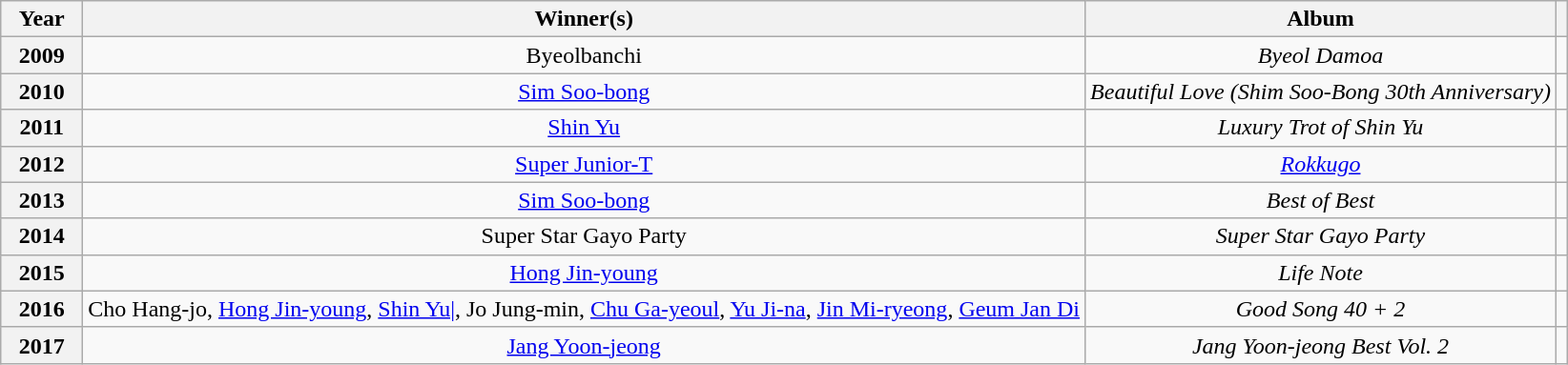<table class="wikitable plainrowheaders" style="text-align: center">
<tr>
<th scope="col" width="50">Year</th>
<th scope="col">Winner(s)</th>
<th scope="col">Album</th>
<th scope="col"></th>
</tr>
<tr>
<th scope="row" style="text-align:center;">2009</th>
<td>Byeolbanchi</td>
<td><em>Byeol Damoa</em></td>
<td></td>
</tr>
<tr>
<th scope="row" style="text-align:center;">2010</th>
<td><a href='#'>Sim Soo-bong</a></td>
<td><em>Beautiful Love (Shim Soo-Bong 30th Anniversary)</em></td>
<td></td>
</tr>
<tr>
<th scope="row" style="text-align:center;">2011</th>
<td><a href='#'>Shin Yu</a></td>
<td><em>Luxury Trot of Shin Yu</em></td>
<td></td>
</tr>
<tr>
<th scope="row" style="text-align:center;">2012</th>
<td><a href='#'>Super Junior-T</a></td>
<td><em><a href='#'>Rokkugo</a></em></td>
<td></td>
</tr>
<tr>
<th scope="row" style="text-align:center;">2013</th>
<td><a href='#'>Sim Soo-bong</a></td>
<td><em>Best of Best</em></td>
<td></td>
</tr>
<tr>
<th scope="row" style="text-align:center;">2014</th>
<td>Super Star Gayo Party</td>
<td><em>Super Star Gayo Party</em></td>
<td></td>
</tr>
<tr>
<th scope="row" style="text-align:center;">2015</th>
<td><a href='#'>Hong Jin-young</a></td>
<td><em>Life Note</em></td>
<td></td>
</tr>
<tr>
<th scope="row" style="text-align:center;">2016</th>
<td>Cho Hang-jo, <a href='#'>Hong Jin-young</a>, <a href='#'>Shin Yu|</a>, Jo Jung-min, <a href='#'>Chu Ga-yeoul</a>, <a href='#'>Yu Ji-na</a>, <a href='#'>Jin Mi-ryeong</a>, <a href='#'>Geum Jan Di</a></td>
<td><em>Good Song 40 + 2</em></td>
<td></td>
</tr>
<tr>
<th scope="row" style="text-align:center;">2017</th>
<td><a href='#'>Jang Yoon-jeong</a></td>
<td><em>Jang Yoon-jeong Best Vol. 2</em></td>
<td></td>
</tr>
</table>
